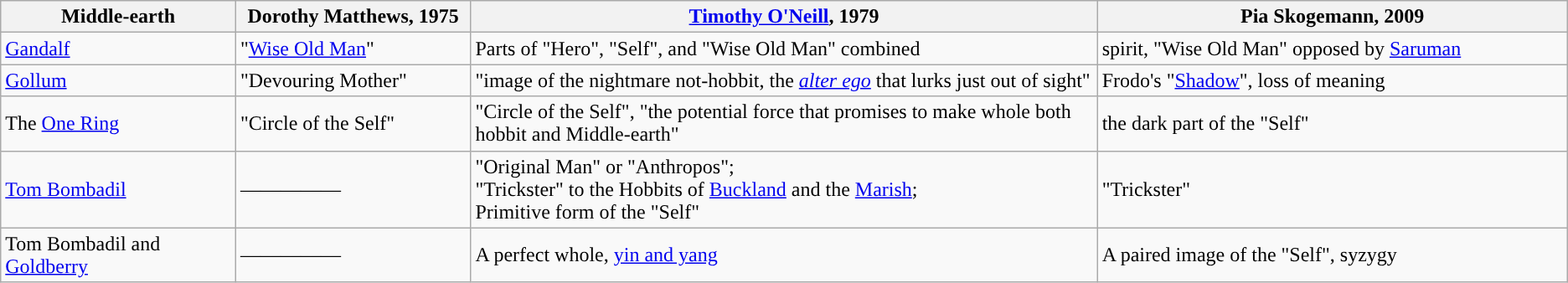<table class="wikitable">
<tr>
<th>Middle-earth</th>
<th scope="col" style="width: 15%">Dorothy Matthews, 1975</th>
<th scope="col" style="width: 40%"><a href='#'>Timothy O'Neill</a>, 1979</th>
<th scope="col" style="width: 30%">Pia Skogemann, 2009</th>
</tr>
<tr>
<td><a href='#'>Gandalf</a></td>
<td>"<a href='#'>Wise Old Man</a>"</td>
<td>Parts of "Hero", "Self", and "Wise Old Man" combined</td>
<td>spirit, "Wise Old Man" opposed by <a href='#'>Saruman</a></td>
</tr>
<tr>
<td><a href='#'>Gollum</a></td>
<td>"Devouring Mother"</td>
<td>"image of the nightmare not-hobbit, the <em><a href='#'>alter ego</a></em> that lurks just out of sight"</td>
<td>Frodo's "<a href='#'>Shadow</a>", loss of meaning</td>
</tr>
<tr>
<td>The <a href='#'>One Ring</a></td>
<td>"Circle of the Self"</td>
<td>"Circle of the Self", "the potential force that promises to make whole both hobbit and Middle-earth"</td>
<td>the dark part of the "Self"</td>
</tr>
<tr>
<td><a href='#'>Tom Bombadil</a></td>
<td>—————</td>
<td>"Original Man" or "Anthropos";<br>"Trickster" to the Hobbits of <a href='#'>Buckland</a> and the <a href='#'>Marish</a>;<br>Primitive form of the "Self"</td>
<td>"Trickster"</td>
</tr>
<tr>
<td>Tom Bombadil and <a href='#'>Goldberry</a></td>
<td>—————</td>
<td>A perfect whole, <a href='#'>yin and yang</a></td>
<td>A paired image of the "Self", syzygy</td>
</tr>
</table>
